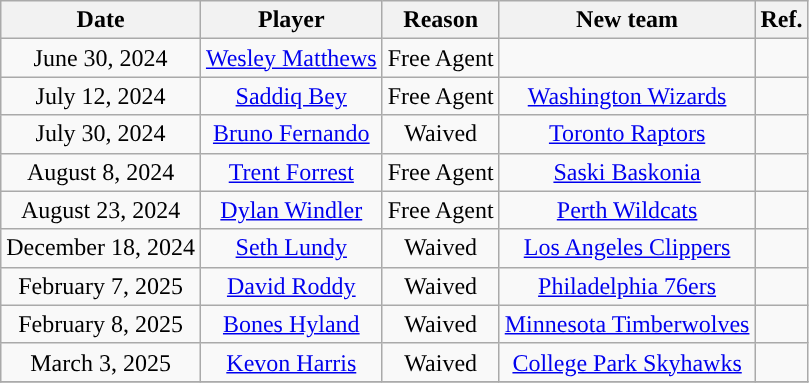<table class="wikitable sortable sortable" style="text-align: center">
<tr>
<th>Date</th>
<th>Player</th>
<th>Reason</th>
<th>New team</th>
<th>Ref.</th>
</tr>
<tr>
<td>June 30, 2024</td>
<td><a href='#'>Wesley Matthews</a></td>
<td>Free Agent</td>
<td></td>
<td></td>
</tr>
<tr>
<td>July 12, 2024</td>
<td><a href='#'>Saddiq Bey</a></td>
<td>Free Agent</td>
<td><a href='#'>Washington Wizards</a></td>
<td></td>
</tr>
<tr>
<td>July 30, 2024</td>
<td><a href='#'>Bruno Fernando</a></td>
<td>Waived</td>
<td><a href='#'>Toronto Raptors</a></td>
<td></td>
</tr>
<tr>
<td>August 8, 2024</td>
<td><a href='#'>Trent Forrest</a></td>
<td>Free Agent</td>
<td> <a href='#'>Saski Baskonia</a></td>
<td></td>
</tr>
<tr>
<td>August 23, 2024</td>
<td><a href='#'>Dylan Windler</a></td>
<td>Free Agent</td>
<td> <a href='#'>Perth Wildcats</a></td>
<td></td>
</tr>
<tr>
<td>December 18, 2024</td>
<td><a href='#'>Seth Lundy</a></td>
<td>Waived</td>
<td><a href='#'>Los Angeles Clippers</a></td>
<td></td>
</tr>
<tr>
<td>February 7, 2025</td>
<td><a href='#'>David Roddy</a></td>
<td>Waived</td>
<td><a href='#'>Philadelphia 76ers</a></td>
<td></td>
</tr>
<tr>
<td>February 8, 2025</td>
<td><a href='#'>Bones Hyland</a></td>
<td>Waived</td>
<td><a href='#'>Minnesota Timberwolves</a></td>
<td></td>
</tr>
<tr>
<td>March 3, 2025</td>
<td><a href='#'>Kevon Harris</a></td>
<td>Waived</td>
<td><a href='#'>College Park Skyhawks</a></td>
<td></td>
</tr>
<tr>
</tr>
</table>
